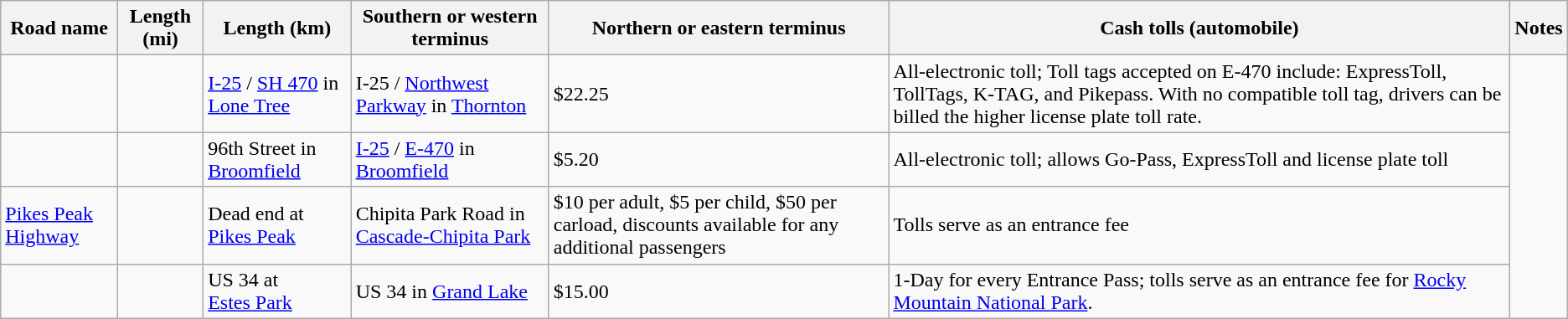<table class=wikitable>
<tr>
<th scope=col>Road name</th>
<th scope=col>Length (mi)</th>
<th scope=col>Length (km)</th>
<th scope=col>Southern or western terminus</th>
<th scope=col>Northern or eastern terminus</th>
<th scope=col>Cash tolls (automobile)</th>
<th scope=col>Notes</th>
</tr>
<tr>
<td></td>
<td></td>
<td><a href='#'>I-25</a> / <a href='#'>SH 470</a> in <a href='#'>Lone Tree</a></td>
<td>I-25 / <a href='#'>Northwest Parkway</a> in <a href='#'>Thornton</a></td>
<td>$22.25</td>
<td>All-electronic toll; Toll tags accepted on E-470 include: ExpressToll, TollTags, K-TAG, and Pikepass. With no compatible toll tag, drivers can be billed the higher license plate toll rate.</td>
</tr>
<tr>
<td></td>
<td></td>
<td>96th Street in <a href='#'>Broomfield</a></td>
<td><a href='#'>I-25</a> / <a href='#'>E-470</a> in <a href='#'>Broomfield</a></td>
<td>$5.20</td>
<td>All-electronic toll; allows Go-Pass, ExpressToll and license plate toll</td>
</tr>
<tr>
<td><a href='#'>Pikes Peak Highway</a></td>
<td></td>
<td>Dead end at <a href='#'>Pikes Peak</a></td>
<td>Chipita Park Road in <a href='#'>Cascade-Chipita Park</a></td>
<td>$10 per adult, $5 per child, $50 per carload, discounts available for any additional passengers</td>
<td>Tolls serve as an entrance fee</td>
</tr>
<tr>
<td></td>
<td></td>
<td>US 34 at <a href='#'>Estes Park</a></td>
<td>US 34 in <a href='#'>Grand Lake</a></td>
<td>$15.00</td>
<td>1-Day for every Entrance Pass; tolls serve as an entrance fee for <a href='#'>Rocky Mountain National Park</a>.</td>
</tr>
</table>
